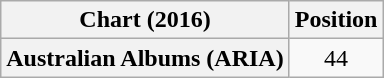<table class="wikitable plainrowheaders" style="text-align:center">
<tr>
<th scope="col">Chart (2016)</th>
<th scope="col">Position</th>
</tr>
<tr>
<th scope="row">Australian Albums (ARIA)</th>
<td>44</td>
</tr>
</table>
